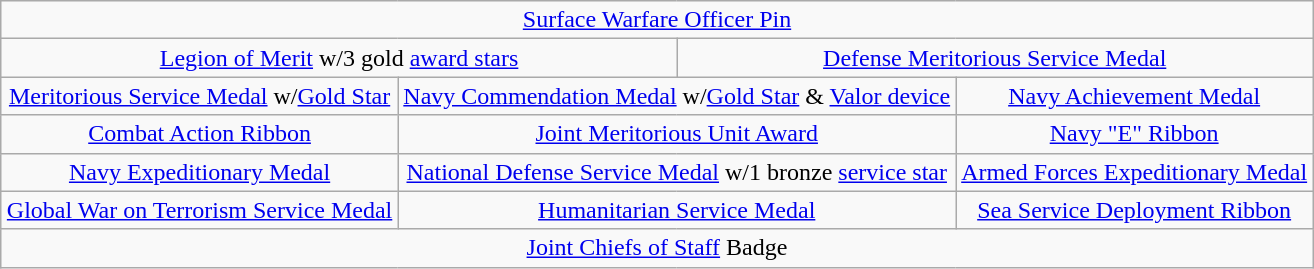<table class="wikitable" style="margin:1em auto; text-align:center;">
<tr>
<td colspan=6><a href='#'>Surface Warfare Officer Pin</a></td>
</tr>
<tr>
<td colspan=3><a href='#'>Legion of Merit</a> w/3 gold <a href='#'>award stars</a></td>
<td colspan=3><a href='#'>Defense Meritorious Service Medal</a></td>
</tr>
<tr>
<td colspan=2><a href='#'>Meritorious Service Medal</a> w/<a href='#'>Gold Star</a></td>
<td colspan=2><a href='#'>Navy Commendation Medal</a> w/<a href='#'>Gold Star</a> & <a href='#'>Valor device</a></td>
<td colspan=2><a href='#'>Navy Achievement Medal</a></td>
</tr>
<tr>
<td colspan=2><a href='#'>Combat Action Ribbon</a></td>
<td colspan=2><a href='#'>Joint Meritorious Unit Award</a></td>
<td colspan=2><a href='#'>Navy "E" Ribbon</a></td>
</tr>
<tr>
<td colspan=2><a href='#'>Navy Expeditionary Medal</a></td>
<td colspan=2><a href='#'>National Defense Service Medal</a> w/1 bronze <a href='#'>service star</a></td>
<td colspan=2><a href='#'>Armed Forces Expeditionary Medal</a></td>
</tr>
<tr>
<td colspan=2><a href='#'>Global War on Terrorism Service Medal</a></td>
<td colspan=2><a href='#'>Humanitarian Service Medal</a></td>
<td colspan=2><a href='#'>Sea Service Deployment Ribbon</a></td>
</tr>
<tr>
<td colspan=6><a href='#'>Joint Chiefs of Staff</a> Badge</td>
</tr>
</table>
